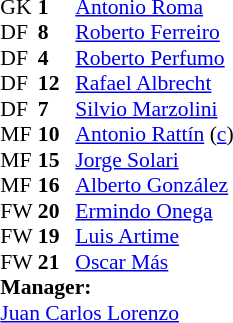<table style="font-size:90%; margin:0.2em auto;" cellspacing="0" cellpadding="0">
<tr>
<th width="25"></th>
<th width="25"></th>
</tr>
<tr>
<td>GK</td>
<td><strong>1</strong></td>
<td><a href='#'>Antonio Roma</a></td>
</tr>
<tr>
<td>DF</td>
<td><strong>8</strong></td>
<td><a href='#'>Roberto Ferreiro</a></td>
</tr>
<tr>
<td>DF</td>
<td><strong>4</strong></td>
<td><a href='#'>Roberto Perfumo</a></td>
</tr>
<tr>
<td>DF</td>
<td><strong>12</strong></td>
<td><a href='#'>Rafael Albrecht</a></td>
<td></td>
</tr>
<tr>
<td>DF</td>
<td><strong>7</strong></td>
<td><a href='#'>Silvio Marzolini</a></td>
</tr>
<tr>
<td>MF</td>
<td><strong>10</strong></td>
<td><a href='#'>Antonio Rattín</a> (<a href='#'>c</a>)</td>
</tr>
<tr>
<td>MF</td>
<td><strong>15</strong></td>
<td><a href='#'>Jorge Solari</a></td>
</tr>
<tr>
<td>MF</td>
<td><strong>16</strong></td>
<td><a href='#'>Alberto González</a></td>
</tr>
<tr>
<td>FW</td>
<td><strong>20</strong></td>
<td><a href='#'>Ermindo Onega</a></td>
</tr>
<tr>
<td>FW</td>
<td><strong>19</strong></td>
<td><a href='#'>Luis Artime</a></td>
</tr>
<tr>
<td>FW</td>
<td><strong>21</strong></td>
<td><a href='#'>Oscar Más</a></td>
</tr>
<tr>
<td colspan=3><strong>Manager:</strong></td>
</tr>
<tr>
<td colspan=3><a href='#'>Juan Carlos Lorenzo</a></td>
</tr>
</table>
